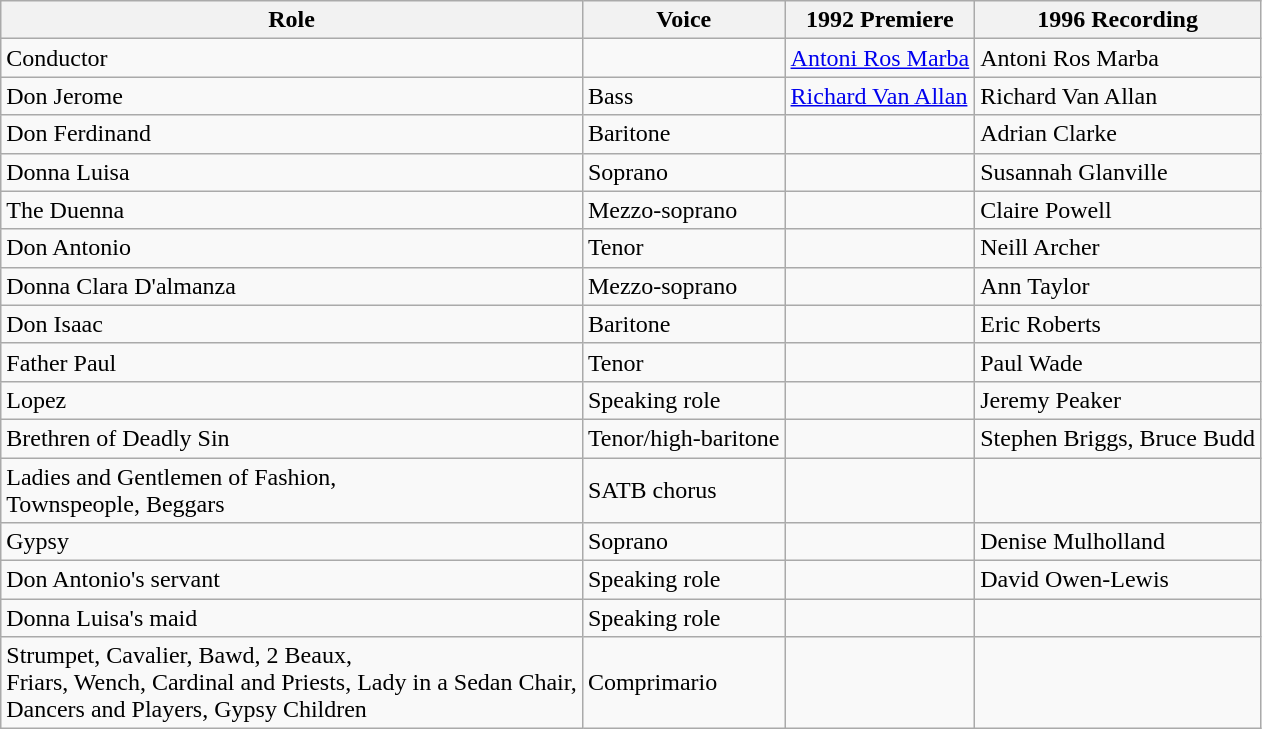<table class="wikitable">
<tr>
<th>Role</th>
<th>Voice</th>
<th>1992 Premiere</th>
<th>1996 Recording</th>
</tr>
<tr>
<td>Conductor</td>
<td></td>
<td><a href='#'>Antoni Ros Marba</a></td>
<td>Antoni Ros Marba</td>
</tr>
<tr>
<td>Don Jerome</td>
<td>Bass</td>
<td><a href='#'>Richard Van Allan</a></td>
<td>Richard Van Allan</td>
</tr>
<tr>
<td>Don Ferdinand</td>
<td>Baritone</td>
<td></td>
<td>Adrian Clarke</td>
</tr>
<tr>
<td>Donna Luisa</td>
<td>Soprano</td>
<td></td>
<td>Susannah Glanville</td>
</tr>
<tr>
<td>The Duenna</td>
<td>Mezzo-soprano</td>
<td></td>
<td>Claire Powell</td>
</tr>
<tr>
<td>Don Antonio</td>
<td>Tenor</td>
<td></td>
<td>Neill Archer</td>
</tr>
<tr>
<td>Donna Clara D'almanza</td>
<td>Mezzo-soprano</td>
<td></td>
<td>Ann Taylor</td>
</tr>
<tr>
<td>Don Isaac</td>
<td>Baritone</td>
<td></td>
<td>Eric Roberts</td>
</tr>
<tr>
<td>Father Paul</td>
<td>Tenor</td>
<td></td>
<td>Paul Wade</td>
</tr>
<tr>
<td>Lopez</td>
<td>Speaking role</td>
<td></td>
<td>Jeremy Peaker</td>
</tr>
<tr>
<td>Brethren of Deadly Sin</td>
<td>Tenor/high-baritone</td>
<td></td>
<td>Stephen Briggs, Bruce Budd</td>
</tr>
<tr>
<td>Ladies and Gentlemen of Fashion,<br>Townspeople, Beggars</td>
<td>SATB chorus</td>
<td></td>
<td></td>
</tr>
<tr>
<td>Gypsy</td>
<td>Soprano</td>
<td></td>
<td>Denise Mulholland</td>
</tr>
<tr>
<td>Don Antonio's servant</td>
<td>Speaking role</td>
<td></td>
<td>David Owen-Lewis</td>
</tr>
<tr>
<td>Donna Luisa's maid</td>
<td>Speaking role</td>
<td></td>
<td></td>
</tr>
<tr>
<td>Strumpet, Cavalier, Bawd, 2 Beaux,<br>Friars, Wench, Cardinal and Priests, Lady in a Sedan Chair,<br>Dancers and Players, 
Gypsy Children</td>
<td>Comprimario</td>
<td></td>
<td></td>
</tr>
</table>
